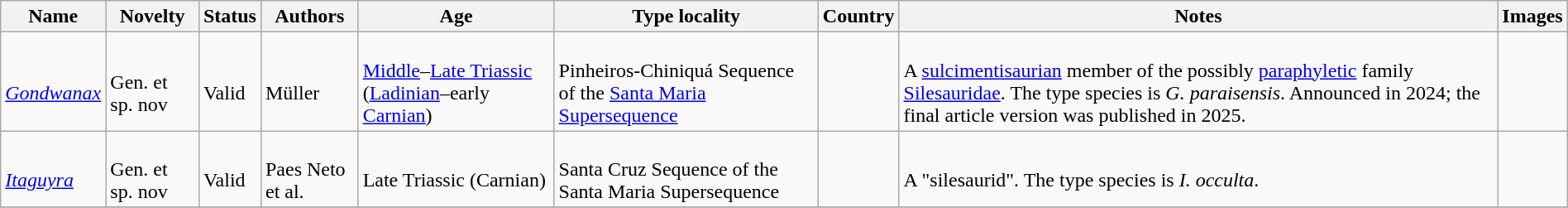<table class="wikitable sortable" width="100%" align="center">
<tr>
<th>Name</th>
<th>Novelty</th>
<th>Status</th>
<th>Authors</th>
<th>Age</th>
<th>Type locality</th>
<th>Country</th>
<th>Notes</th>
<th>Images</th>
</tr>
<tr>
<td><br><em><a href='#'>Gondwanax</a></em></td>
<td><br>Gen. et sp. nov</td>
<td><br>Valid</td>
<td><br>Müller</td>
<td><br><a href='#'>Middle</a>–<a href='#'>Late Triassic</a> (<a href='#'>Ladinian</a>–early <a href='#'>Carnian</a>)</td>
<td><br>Pinheiros-Chiniquá Sequence of the <a href='#'>Santa Maria Supersequence</a></td>
<td><br></td>
<td><br>A <a href='#'>sulcimentisaurian</a> member of the possibly <a href='#'>paraphyletic</a> family <a href='#'>Silesauridae</a>. The type species is <em>G. paraisensis</em>. Announced in 2024; the final article version was published in 2025.</td>
<td></td>
</tr>
<tr>
<td><br><em><a href='#'>Itaguyra</a></em></td>
<td><br>Gen. et sp. nov</td>
<td><br>Valid</td>
<td><br>Paes Neto et al.</td>
<td><br>Late Triassic (Carnian)</td>
<td><br>Santa Cruz Sequence of the Santa Maria Supersequence</td>
<td><br></td>
<td><br>A "silesaurid". The type species is <em>I. occulta</em>.</td>
<td></td>
</tr>
<tr>
</tr>
</table>
